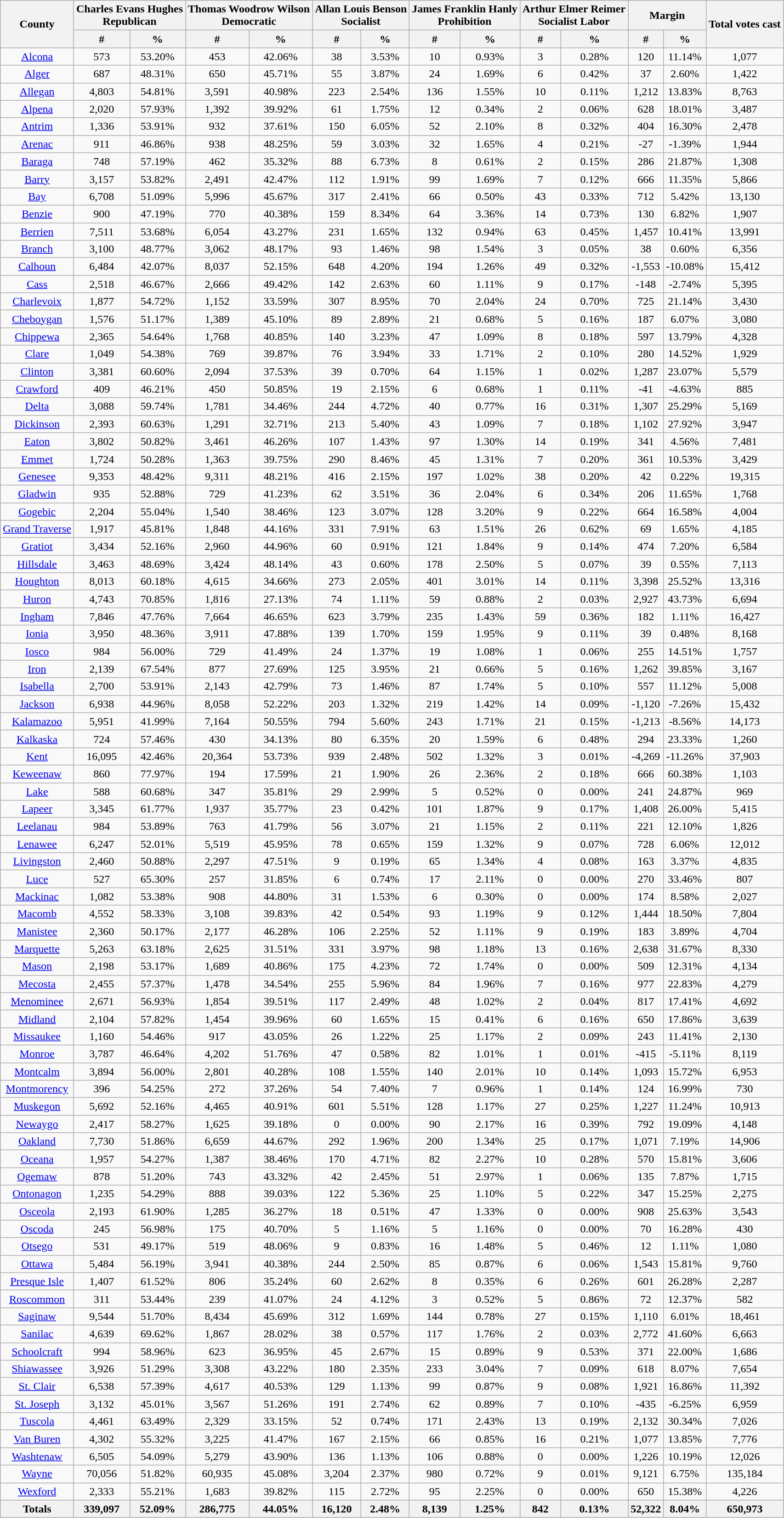<table class="wikitable sortable mw-collapsible mw-collapsed">
<tr>
<th rowspan="2">County</th>
<th style="text-align:center;" colspan="2">Charles Evans Hughes<br>Republican</th>
<th style="text-align:center;" colspan="2">Thomas Woodrow Wilson<br>Democratic</th>
<th style="text-align:center;" colspan="2">Allan Louis Benson<br> Socialist</th>
<th style="text-align:center;" colspan="2">James Franklin Hanly<br> Prohibition</th>
<th style="text-align:center;" colspan="2">Arthur Elmer Reimer<br> Socialist Labor</th>
<th style="text-align:center;" colspan="2">Margin</th>
<th rowspan="2" style="text-align:center;" data-sort-type="number">Total votes cast</th>
</tr>
<tr>
<th style="text-align:center;" data-sort-type="number">#</th>
<th style="text-align:center;" data-sort-type="number">%</th>
<th style="text-align:center;" data-sort-type="number">#</th>
<th style="text-align:center;" data-sort-type="number">%</th>
<th style="text-align:center;" data-sort-type="number">#</th>
<th style="text-align:center;" data-sort-type="number">%</th>
<th style="text-align:center;" data-sort-type="number">#</th>
<th style="text-align:center;" data-sort-type="number">%</th>
<th style="text-align:center;" data-sort-type="number">#</th>
<th style="text-align:center;" data-sort-type="number">%</th>
<th style="text-align:center;" data-sort-type="number">#</th>
<th style="text-align:center;" data-sort-type="number">%</th>
</tr>
<tr style="text-align:center;">
<td><a href='#'>Alcona</a></td>
<td>573</td>
<td>53.20%</td>
<td>453</td>
<td>42.06%</td>
<td>38</td>
<td>3.53%</td>
<td>10</td>
<td>0.93%</td>
<td>3</td>
<td>0.28%</td>
<td>120</td>
<td>11.14%</td>
<td>1,077</td>
</tr>
<tr style="text-align:center;">
<td><a href='#'>Alger</a></td>
<td>687</td>
<td>48.31%</td>
<td>650</td>
<td>45.71%</td>
<td>55</td>
<td>3.87%</td>
<td>24</td>
<td>1.69%</td>
<td>6</td>
<td>0.42%</td>
<td>37</td>
<td>2.60%</td>
<td>1,422</td>
</tr>
<tr style="text-align:center;">
<td><a href='#'>Allegan</a></td>
<td>4,803</td>
<td>54.81%</td>
<td>3,591</td>
<td>40.98%</td>
<td>223</td>
<td>2.54%</td>
<td>136</td>
<td>1.55%</td>
<td>10</td>
<td>0.11%</td>
<td>1,212</td>
<td>13.83%</td>
<td>8,763</td>
</tr>
<tr style="text-align:center;">
<td><a href='#'>Alpena</a></td>
<td>2,020</td>
<td>57.93%</td>
<td>1,392</td>
<td>39.92%</td>
<td>61</td>
<td>1.75%</td>
<td>12</td>
<td>0.34%</td>
<td>2</td>
<td>0.06%</td>
<td>628</td>
<td>18.01%</td>
<td>3,487</td>
</tr>
<tr style="text-align:center;">
<td><a href='#'>Antrim</a></td>
<td>1,336</td>
<td>53.91%</td>
<td>932</td>
<td>37.61%</td>
<td>150</td>
<td>6.05%</td>
<td>52</td>
<td>2.10%</td>
<td>8</td>
<td>0.32%</td>
<td>404</td>
<td>16.30%</td>
<td>2,478</td>
</tr>
<tr style="text-align:center;">
<td><a href='#'>Arenac</a></td>
<td>911</td>
<td>46.86%</td>
<td>938</td>
<td>48.25%</td>
<td>59</td>
<td>3.03%</td>
<td>32</td>
<td>1.65%</td>
<td>4</td>
<td>0.21%</td>
<td>-27</td>
<td>-1.39%</td>
<td>1,944</td>
</tr>
<tr style="text-align:center;">
<td><a href='#'>Baraga</a></td>
<td>748</td>
<td>57.19%</td>
<td>462</td>
<td>35.32%</td>
<td>88</td>
<td>6.73%</td>
<td>8</td>
<td>0.61%</td>
<td>2</td>
<td>0.15%</td>
<td>286</td>
<td>21.87%</td>
<td>1,308</td>
</tr>
<tr style="text-align:center;">
<td><a href='#'>Barry</a></td>
<td>3,157</td>
<td>53.82%</td>
<td>2,491</td>
<td>42.47%</td>
<td>112</td>
<td>1.91%</td>
<td>99</td>
<td>1.69%</td>
<td>7</td>
<td>0.12%</td>
<td>666</td>
<td>11.35%</td>
<td>5,866</td>
</tr>
<tr style="text-align:center;">
<td><a href='#'>Bay</a></td>
<td>6,708</td>
<td>51.09%</td>
<td>5,996</td>
<td>45.67%</td>
<td>317</td>
<td>2.41%</td>
<td>66</td>
<td>0.50%</td>
<td>43</td>
<td>0.33%</td>
<td>712</td>
<td>5.42%</td>
<td>13,130</td>
</tr>
<tr style="text-align:center;">
<td><a href='#'>Benzie</a></td>
<td>900</td>
<td>47.19%</td>
<td>770</td>
<td>40.38%</td>
<td>159</td>
<td>8.34%</td>
<td>64</td>
<td>3.36%</td>
<td>14</td>
<td>0.73%</td>
<td>130</td>
<td>6.82%</td>
<td>1,907</td>
</tr>
<tr style="text-align:center;">
<td><a href='#'>Berrien</a></td>
<td>7,511</td>
<td>53.68%</td>
<td>6,054</td>
<td>43.27%</td>
<td>231</td>
<td>1.65%</td>
<td>132</td>
<td>0.94%</td>
<td>63</td>
<td>0.45%</td>
<td>1,457</td>
<td>10.41%</td>
<td>13,991</td>
</tr>
<tr style="text-align:center;">
<td><a href='#'>Branch</a></td>
<td>3,100</td>
<td>48.77%</td>
<td>3,062</td>
<td>48.17%</td>
<td>93</td>
<td>1.46%</td>
<td>98</td>
<td>1.54%</td>
<td>3</td>
<td>0.05%</td>
<td>38</td>
<td>0.60%</td>
<td>6,356</td>
</tr>
<tr style="text-align:center;">
<td><a href='#'>Calhoun</a></td>
<td>6,484</td>
<td>42.07%</td>
<td>8,037</td>
<td>52.15%</td>
<td>648</td>
<td>4.20%</td>
<td>194</td>
<td>1.26%</td>
<td>49</td>
<td>0.32%</td>
<td>-1,553</td>
<td>-10.08%</td>
<td>15,412</td>
</tr>
<tr style="text-align:center;">
<td><a href='#'>Cass</a></td>
<td>2,518</td>
<td>46.67%</td>
<td>2,666</td>
<td>49.42%</td>
<td>142</td>
<td>2.63%</td>
<td>60</td>
<td>1.11%</td>
<td>9</td>
<td>0.17%</td>
<td>-148</td>
<td>-2.74%</td>
<td>5,395</td>
</tr>
<tr style="text-align:center;">
<td><a href='#'>Charlevoix</a></td>
<td>1,877</td>
<td>54.72%</td>
<td>1,152</td>
<td>33.59%</td>
<td>307</td>
<td>8.95%</td>
<td>70</td>
<td>2.04%</td>
<td>24</td>
<td>0.70%</td>
<td>725</td>
<td>21.14%</td>
<td>3,430</td>
</tr>
<tr style="text-align:center;">
<td><a href='#'>Cheboygan</a></td>
<td>1,576</td>
<td>51.17%</td>
<td>1,389</td>
<td>45.10%</td>
<td>89</td>
<td>2.89%</td>
<td>21</td>
<td>0.68%</td>
<td>5</td>
<td>0.16%</td>
<td>187</td>
<td>6.07%</td>
<td>3,080</td>
</tr>
<tr style="text-align:center;">
<td><a href='#'>Chippewa</a></td>
<td>2,365</td>
<td>54.64%</td>
<td>1,768</td>
<td>40.85%</td>
<td>140</td>
<td>3.23%</td>
<td>47</td>
<td>1.09%</td>
<td>8</td>
<td>0.18%</td>
<td>597</td>
<td>13.79%</td>
<td>4,328</td>
</tr>
<tr style="text-align:center;">
<td><a href='#'>Clare</a></td>
<td>1,049</td>
<td>54.38%</td>
<td>769</td>
<td>39.87%</td>
<td>76</td>
<td>3.94%</td>
<td>33</td>
<td>1.71%</td>
<td>2</td>
<td>0.10%</td>
<td>280</td>
<td>14.52%</td>
<td>1,929</td>
</tr>
<tr style="text-align:center;">
<td><a href='#'>Clinton</a></td>
<td>3,381</td>
<td>60.60%</td>
<td>2,094</td>
<td>37.53%</td>
<td>39</td>
<td>0.70%</td>
<td>64</td>
<td>1.15%</td>
<td>1</td>
<td>0.02%</td>
<td>1,287</td>
<td>23.07%</td>
<td>5,579</td>
</tr>
<tr style="text-align:center;">
<td><a href='#'>Crawford</a></td>
<td>409</td>
<td>46.21%</td>
<td>450</td>
<td>50.85%</td>
<td>19</td>
<td>2.15%</td>
<td>6</td>
<td>0.68%</td>
<td>1</td>
<td>0.11%</td>
<td>-41</td>
<td>-4.63%</td>
<td>885</td>
</tr>
<tr style="text-align:center;">
<td><a href='#'>Delta</a></td>
<td>3,088</td>
<td>59.74%</td>
<td>1,781</td>
<td>34.46%</td>
<td>244</td>
<td>4.72%</td>
<td>40</td>
<td>0.77%</td>
<td>16</td>
<td>0.31%</td>
<td>1,307</td>
<td>25.29%</td>
<td>5,169</td>
</tr>
<tr style="text-align:center;">
<td><a href='#'>Dickinson</a></td>
<td>2,393</td>
<td>60.63%</td>
<td>1,291</td>
<td>32.71%</td>
<td>213</td>
<td>5.40%</td>
<td>43</td>
<td>1.09%</td>
<td>7</td>
<td>0.18%</td>
<td>1,102</td>
<td>27.92%</td>
<td>3,947</td>
</tr>
<tr style="text-align:center;">
<td><a href='#'>Eaton</a></td>
<td>3,802</td>
<td>50.82%</td>
<td>3,461</td>
<td>46.26%</td>
<td>107</td>
<td>1.43%</td>
<td>97</td>
<td>1.30%</td>
<td>14</td>
<td>0.19%</td>
<td>341</td>
<td>4.56%</td>
<td>7,481</td>
</tr>
<tr style="text-align:center;">
<td><a href='#'>Emmet</a></td>
<td>1,724</td>
<td>50.28%</td>
<td>1,363</td>
<td>39.75%</td>
<td>290</td>
<td>8.46%</td>
<td>45</td>
<td>1.31%</td>
<td>7</td>
<td>0.20%</td>
<td>361</td>
<td>10.53%</td>
<td>3,429</td>
</tr>
<tr style="text-align:center;">
<td><a href='#'>Genesee</a></td>
<td>9,353</td>
<td>48.42%</td>
<td>9,311</td>
<td>48.21%</td>
<td>416</td>
<td>2.15%</td>
<td>197</td>
<td>1.02%</td>
<td>38</td>
<td>0.20%</td>
<td>42</td>
<td>0.22%</td>
<td>19,315</td>
</tr>
<tr style="text-align:center;">
<td><a href='#'>Gladwin</a></td>
<td>935</td>
<td>52.88%</td>
<td>729</td>
<td>41.23%</td>
<td>62</td>
<td>3.51%</td>
<td>36</td>
<td>2.04%</td>
<td>6</td>
<td>0.34%</td>
<td>206</td>
<td>11.65%</td>
<td>1,768</td>
</tr>
<tr style="text-align:center;">
<td><a href='#'>Gogebic</a></td>
<td>2,204</td>
<td>55.04%</td>
<td>1,540</td>
<td>38.46%</td>
<td>123</td>
<td>3.07%</td>
<td>128</td>
<td>3.20%</td>
<td>9</td>
<td>0.22%</td>
<td>664</td>
<td>16.58%</td>
<td>4,004</td>
</tr>
<tr style="text-align:center;">
<td><a href='#'>Grand Traverse</a></td>
<td>1,917</td>
<td>45.81%</td>
<td>1,848</td>
<td>44.16%</td>
<td>331</td>
<td>7.91%</td>
<td>63</td>
<td>1.51%</td>
<td>26</td>
<td>0.62%</td>
<td>69</td>
<td>1.65%</td>
<td>4,185</td>
</tr>
<tr style="text-align:center;">
<td><a href='#'>Gratiot</a></td>
<td>3,434</td>
<td>52.16%</td>
<td>2,960</td>
<td>44.96%</td>
<td>60</td>
<td>0.91%</td>
<td>121</td>
<td>1.84%</td>
<td>9</td>
<td>0.14%</td>
<td>474</td>
<td>7.20%</td>
<td>6,584</td>
</tr>
<tr style="text-align:center;">
<td><a href='#'>Hillsdale</a></td>
<td>3,463</td>
<td>48.69%</td>
<td>3,424</td>
<td>48.14%</td>
<td>43</td>
<td>0.60%</td>
<td>178</td>
<td>2.50%</td>
<td>5</td>
<td>0.07%</td>
<td>39</td>
<td>0.55%</td>
<td>7,113</td>
</tr>
<tr style="text-align:center;">
<td><a href='#'>Houghton</a></td>
<td>8,013</td>
<td>60.18%</td>
<td>4,615</td>
<td>34.66%</td>
<td>273</td>
<td>2.05%</td>
<td>401</td>
<td>3.01%</td>
<td>14</td>
<td>0.11%</td>
<td>3,398</td>
<td>25.52%</td>
<td>13,316</td>
</tr>
<tr style="text-align:center;">
<td><a href='#'>Huron</a></td>
<td>4,743</td>
<td>70.85%</td>
<td>1,816</td>
<td>27.13%</td>
<td>74</td>
<td>1.11%</td>
<td>59</td>
<td>0.88%</td>
<td>2</td>
<td>0.03%</td>
<td>2,927</td>
<td>43.73%</td>
<td>6,694</td>
</tr>
<tr style="text-align:center;">
<td><a href='#'>Ingham</a></td>
<td>7,846</td>
<td>47.76%</td>
<td>7,664</td>
<td>46.65%</td>
<td>623</td>
<td>3.79%</td>
<td>235</td>
<td>1.43%</td>
<td>59</td>
<td>0.36%</td>
<td>182</td>
<td>1.11%</td>
<td>16,427</td>
</tr>
<tr style="text-align:center;">
<td><a href='#'>Ionia</a></td>
<td>3,950</td>
<td>48.36%</td>
<td>3,911</td>
<td>47.88%</td>
<td>139</td>
<td>1.70%</td>
<td>159</td>
<td>1.95%</td>
<td>9</td>
<td>0.11%</td>
<td>39</td>
<td>0.48%</td>
<td>8,168</td>
</tr>
<tr style="text-align:center;">
<td><a href='#'>Iosco</a></td>
<td>984</td>
<td>56.00%</td>
<td>729</td>
<td>41.49%</td>
<td>24</td>
<td>1.37%</td>
<td>19</td>
<td>1.08%</td>
<td>1</td>
<td>0.06%</td>
<td>255</td>
<td>14.51%</td>
<td>1,757</td>
</tr>
<tr style="text-align:center;">
<td><a href='#'>Iron</a></td>
<td>2,139</td>
<td>67.54%</td>
<td>877</td>
<td>27.69%</td>
<td>125</td>
<td>3.95%</td>
<td>21</td>
<td>0.66%</td>
<td>5</td>
<td>0.16%</td>
<td>1,262</td>
<td>39.85%</td>
<td>3,167</td>
</tr>
<tr style="text-align:center;">
<td><a href='#'>Isabella</a></td>
<td>2,700</td>
<td>53.91%</td>
<td>2,143</td>
<td>42.79%</td>
<td>73</td>
<td>1.46%</td>
<td>87</td>
<td>1.74%</td>
<td>5</td>
<td>0.10%</td>
<td>557</td>
<td>11.12%</td>
<td>5,008</td>
</tr>
<tr style="text-align:center;">
<td><a href='#'>Jackson</a></td>
<td>6,938</td>
<td>44.96%</td>
<td>8,058</td>
<td>52.22%</td>
<td>203</td>
<td>1.32%</td>
<td>219</td>
<td>1.42%</td>
<td>14</td>
<td>0.09%</td>
<td>-1,120</td>
<td>-7.26%</td>
<td>15,432</td>
</tr>
<tr style="text-align:center;">
<td><a href='#'>Kalamazoo</a></td>
<td>5,951</td>
<td>41.99%</td>
<td>7,164</td>
<td>50.55%</td>
<td>794</td>
<td>5.60%</td>
<td>243</td>
<td>1.71%</td>
<td>21</td>
<td>0.15%</td>
<td>-1,213</td>
<td>-8.56%</td>
<td>14,173</td>
</tr>
<tr style="text-align:center;">
<td><a href='#'>Kalkaska</a></td>
<td>724</td>
<td>57.46%</td>
<td>430</td>
<td>34.13%</td>
<td>80</td>
<td>6.35%</td>
<td>20</td>
<td>1.59%</td>
<td>6</td>
<td>0.48%</td>
<td>294</td>
<td>23.33%</td>
<td>1,260</td>
</tr>
<tr style="text-align:center;">
<td><a href='#'>Kent</a></td>
<td>16,095</td>
<td>42.46%</td>
<td>20,364</td>
<td>53.73%</td>
<td>939</td>
<td>2.48%</td>
<td>502</td>
<td>1.32%</td>
<td>3</td>
<td>0.01%</td>
<td>-4,269</td>
<td>-11.26%</td>
<td>37,903</td>
</tr>
<tr style="text-align:center;">
<td><a href='#'>Keweenaw</a></td>
<td>860</td>
<td>77.97%</td>
<td>194</td>
<td>17.59%</td>
<td>21</td>
<td>1.90%</td>
<td>26</td>
<td>2.36%</td>
<td>2</td>
<td>0.18%</td>
<td>666</td>
<td>60.38%</td>
<td>1,103</td>
</tr>
<tr style="text-align:center;">
<td><a href='#'>Lake</a></td>
<td>588</td>
<td>60.68%</td>
<td>347</td>
<td>35.81%</td>
<td>29</td>
<td>2.99%</td>
<td>5</td>
<td>0.52%</td>
<td>0</td>
<td>0.00%</td>
<td>241</td>
<td>24.87%</td>
<td>969</td>
</tr>
<tr style="text-align:center;">
<td><a href='#'>Lapeer</a></td>
<td>3,345</td>
<td>61.77%</td>
<td>1,937</td>
<td>35.77%</td>
<td>23</td>
<td>0.42%</td>
<td>101</td>
<td>1.87%</td>
<td>9</td>
<td>0.17%</td>
<td>1,408</td>
<td>26.00%</td>
<td>5,415</td>
</tr>
<tr style="text-align:center;">
<td><a href='#'>Leelanau</a></td>
<td>984</td>
<td>53.89%</td>
<td>763</td>
<td>41.79%</td>
<td>56</td>
<td>3.07%</td>
<td>21</td>
<td>1.15%</td>
<td>2</td>
<td>0.11%</td>
<td>221</td>
<td>12.10%</td>
<td>1,826</td>
</tr>
<tr style="text-align:center;">
<td><a href='#'>Lenawee</a></td>
<td>6,247</td>
<td>52.01%</td>
<td>5,519</td>
<td>45.95%</td>
<td>78</td>
<td>0.65%</td>
<td>159</td>
<td>1.32%</td>
<td>9</td>
<td>0.07%</td>
<td>728</td>
<td>6.06%</td>
<td>12,012</td>
</tr>
<tr style="text-align:center;">
<td><a href='#'>Livingston</a></td>
<td>2,460</td>
<td>50.88%</td>
<td>2,297</td>
<td>47.51%</td>
<td>9</td>
<td>0.19%</td>
<td>65</td>
<td>1.34%</td>
<td>4</td>
<td>0.08%</td>
<td>163</td>
<td>3.37%</td>
<td>4,835</td>
</tr>
<tr style="text-align:center;">
<td><a href='#'>Luce</a></td>
<td>527</td>
<td>65.30%</td>
<td>257</td>
<td>31.85%</td>
<td>6</td>
<td>0.74%</td>
<td>17</td>
<td>2.11%</td>
<td>0</td>
<td>0.00%</td>
<td>270</td>
<td>33.46%</td>
<td>807</td>
</tr>
<tr style="text-align:center;">
<td><a href='#'>Mackinac</a></td>
<td>1,082</td>
<td>53.38%</td>
<td>908</td>
<td>44.80%</td>
<td>31</td>
<td>1.53%</td>
<td>6</td>
<td>0.30%</td>
<td>0</td>
<td>0.00%</td>
<td>174</td>
<td>8.58%</td>
<td>2,027</td>
</tr>
<tr style="text-align:center;">
<td><a href='#'>Macomb</a></td>
<td>4,552</td>
<td>58.33%</td>
<td>3,108</td>
<td>39.83%</td>
<td>42</td>
<td>0.54%</td>
<td>93</td>
<td>1.19%</td>
<td>9</td>
<td>0.12%</td>
<td>1,444</td>
<td>18.50%</td>
<td>7,804</td>
</tr>
<tr style="text-align:center;">
<td><a href='#'>Manistee</a></td>
<td>2,360</td>
<td>50.17%</td>
<td>2,177</td>
<td>46.28%</td>
<td>106</td>
<td>2.25%</td>
<td>52</td>
<td>1.11%</td>
<td>9</td>
<td>0.19%</td>
<td>183</td>
<td>3.89%</td>
<td>4,704</td>
</tr>
<tr style="text-align:center;">
<td><a href='#'>Marquette</a></td>
<td>5,263</td>
<td>63.18%</td>
<td>2,625</td>
<td>31.51%</td>
<td>331</td>
<td>3.97%</td>
<td>98</td>
<td>1.18%</td>
<td>13</td>
<td>0.16%</td>
<td>2,638</td>
<td>31.67%</td>
<td>8,330</td>
</tr>
<tr style="text-align:center;">
<td><a href='#'>Mason</a></td>
<td>2,198</td>
<td>53.17%</td>
<td>1,689</td>
<td>40.86%</td>
<td>175</td>
<td>4.23%</td>
<td>72</td>
<td>1.74%</td>
<td>0</td>
<td>0.00%</td>
<td>509</td>
<td>12.31%</td>
<td>4,134</td>
</tr>
<tr style="text-align:center;">
<td><a href='#'>Mecosta</a></td>
<td>2,455</td>
<td>57.37%</td>
<td>1,478</td>
<td>34.54%</td>
<td>255</td>
<td>5.96%</td>
<td>84</td>
<td>1.96%</td>
<td>7</td>
<td>0.16%</td>
<td>977</td>
<td>22.83%</td>
<td>4,279</td>
</tr>
<tr style="text-align:center;">
<td><a href='#'>Menominee</a></td>
<td>2,671</td>
<td>56.93%</td>
<td>1,854</td>
<td>39.51%</td>
<td>117</td>
<td>2.49%</td>
<td>48</td>
<td>1.02%</td>
<td>2</td>
<td>0.04%</td>
<td>817</td>
<td>17.41%</td>
<td>4,692</td>
</tr>
<tr style="text-align:center;">
<td><a href='#'>Midland</a></td>
<td>2,104</td>
<td>57.82%</td>
<td>1,454</td>
<td>39.96%</td>
<td>60</td>
<td>1.65%</td>
<td>15</td>
<td>0.41%</td>
<td>6</td>
<td>0.16%</td>
<td>650</td>
<td>17.86%</td>
<td>3,639</td>
</tr>
<tr style="text-align:center;">
<td><a href='#'>Missaukee</a></td>
<td>1,160</td>
<td>54.46%</td>
<td>917</td>
<td>43.05%</td>
<td>26</td>
<td>1.22%</td>
<td>25</td>
<td>1.17%</td>
<td>2</td>
<td>0.09%</td>
<td>243</td>
<td>11.41%</td>
<td>2,130</td>
</tr>
<tr style="text-align:center;">
<td><a href='#'>Monroe</a></td>
<td>3,787</td>
<td>46.64%</td>
<td>4,202</td>
<td>51.76%</td>
<td>47</td>
<td>0.58%</td>
<td>82</td>
<td>1.01%</td>
<td>1</td>
<td>0.01%</td>
<td>-415</td>
<td>-5.11%</td>
<td>8,119</td>
</tr>
<tr style="text-align:center;">
<td><a href='#'>Montcalm</a></td>
<td>3,894</td>
<td>56.00%</td>
<td>2,801</td>
<td>40.28%</td>
<td>108</td>
<td>1.55%</td>
<td>140</td>
<td>2.01%</td>
<td>10</td>
<td>0.14%</td>
<td>1,093</td>
<td>15.72%</td>
<td>6,953</td>
</tr>
<tr style="text-align:center;">
<td><a href='#'>Montmorency</a></td>
<td>396</td>
<td>54.25%</td>
<td>272</td>
<td>37.26%</td>
<td>54</td>
<td>7.40%</td>
<td>7</td>
<td>0.96%</td>
<td>1</td>
<td>0.14%</td>
<td>124</td>
<td>16.99%</td>
<td>730</td>
</tr>
<tr style="text-align:center;">
<td><a href='#'>Muskegon</a></td>
<td>5,692</td>
<td>52.16%</td>
<td>4,465</td>
<td>40.91%</td>
<td>601</td>
<td>5.51%</td>
<td>128</td>
<td>1.17%</td>
<td>27</td>
<td>0.25%</td>
<td>1,227</td>
<td>11.24%</td>
<td>10,913</td>
</tr>
<tr style="text-align:center;">
<td><a href='#'>Newaygo</a></td>
<td>2,417</td>
<td>58.27%</td>
<td>1,625</td>
<td>39.18%</td>
<td>0</td>
<td>0.00%</td>
<td>90</td>
<td>2.17%</td>
<td>16</td>
<td>0.39%</td>
<td>792</td>
<td>19.09%</td>
<td>4,148</td>
</tr>
<tr style="text-align:center;">
<td><a href='#'>Oakland</a></td>
<td>7,730</td>
<td>51.86%</td>
<td>6,659</td>
<td>44.67%</td>
<td>292</td>
<td>1.96%</td>
<td>200</td>
<td>1.34%</td>
<td>25</td>
<td>0.17%</td>
<td>1,071</td>
<td>7.19%</td>
<td>14,906</td>
</tr>
<tr style="text-align:center;">
<td><a href='#'>Oceana</a></td>
<td>1,957</td>
<td>54.27%</td>
<td>1,387</td>
<td>38.46%</td>
<td>170</td>
<td>4.71%</td>
<td>82</td>
<td>2.27%</td>
<td>10</td>
<td>0.28%</td>
<td>570</td>
<td>15.81%</td>
<td>3,606</td>
</tr>
<tr style="text-align:center;">
<td><a href='#'>Ogemaw</a></td>
<td>878</td>
<td>51.20%</td>
<td>743</td>
<td>43.32%</td>
<td>42</td>
<td>2.45%</td>
<td>51</td>
<td>2.97%</td>
<td>1</td>
<td>0.06%</td>
<td>135</td>
<td>7.87%</td>
<td>1,715</td>
</tr>
<tr style="text-align:center;">
<td><a href='#'>Ontonagon</a></td>
<td>1,235</td>
<td>54.29%</td>
<td>888</td>
<td>39.03%</td>
<td>122</td>
<td>5.36%</td>
<td>25</td>
<td>1.10%</td>
<td>5</td>
<td>0.22%</td>
<td>347</td>
<td>15.25%</td>
<td>2,275</td>
</tr>
<tr style="text-align:center;">
<td><a href='#'>Osceola</a></td>
<td>2,193</td>
<td>61.90%</td>
<td>1,285</td>
<td>36.27%</td>
<td>18</td>
<td>0.51%</td>
<td>47</td>
<td>1.33%</td>
<td>0</td>
<td>0.00%</td>
<td>908</td>
<td>25.63%</td>
<td>3,543</td>
</tr>
<tr style="text-align:center;">
<td><a href='#'>Oscoda</a></td>
<td>245</td>
<td>56.98%</td>
<td>175</td>
<td>40.70%</td>
<td>5</td>
<td>1.16%</td>
<td>5</td>
<td>1.16%</td>
<td>0</td>
<td>0.00%</td>
<td>70</td>
<td>16.28%</td>
<td>430</td>
</tr>
<tr style="text-align:center;">
<td><a href='#'>Otsego</a></td>
<td>531</td>
<td>49.17%</td>
<td>519</td>
<td>48.06%</td>
<td>9</td>
<td>0.83%</td>
<td>16</td>
<td>1.48%</td>
<td>5</td>
<td>0.46%</td>
<td>12</td>
<td>1.11%</td>
<td>1,080</td>
</tr>
<tr style="text-align:center;">
<td><a href='#'>Ottawa</a></td>
<td>5,484</td>
<td>56.19%</td>
<td>3,941</td>
<td>40.38%</td>
<td>244</td>
<td>2.50%</td>
<td>85</td>
<td>0.87%</td>
<td>6</td>
<td>0.06%</td>
<td>1,543</td>
<td>15.81%</td>
<td>9,760</td>
</tr>
<tr style="text-align:center;">
<td><a href='#'>Presque Isle</a></td>
<td>1,407</td>
<td>61.52%</td>
<td>806</td>
<td>35.24%</td>
<td>60</td>
<td>2.62%</td>
<td>8</td>
<td>0.35%</td>
<td>6</td>
<td>0.26%</td>
<td>601</td>
<td>26.28%</td>
<td>2,287</td>
</tr>
<tr style="text-align:center;">
<td><a href='#'>Roscommon</a></td>
<td>311</td>
<td>53.44%</td>
<td>239</td>
<td>41.07%</td>
<td>24</td>
<td>4.12%</td>
<td>3</td>
<td>0.52%</td>
<td>5</td>
<td>0.86%</td>
<td>72</td>
<td>12.37%</td>
<td>582</td>
</tr>
<tr style="text-align:center;">
<td><a href='#'>Saginaw</a></td>
<td>9,544</td>
<td>51.70%</td>
<td>8,434</td>
<td>45.69%</td>
<td>312</td>
<td>1.69%</td>
<td>144</td>
<td>0.78%</td>
<td>27</td>
<td>0.15%</td>
<td>1,110</td>
<td>6.01%</td>
<td>18,461</td>
</tr>
<tr style="text-align:center;">
<td><a href='#'>Sanilac</a></td>
<td>4,639</td>
<td>69.62%</td>
<td>1,867</td>
<td>28.02%</td>
<td>38</td>
<td>0.57%</td>
<td>117</td>
<td>1.76%</td>
<td>2</td>
<td>0.03%</td>
<td>2,772</td>
<td>41.60%</td>
<td>6,663</td>
</tr>
<tr style="text-align:center;">
<td><a href='#'>Schoolcraft</a></td>
<td>994</td>
<td>58.96%</td>
<td>623</td>
<td>36.95%</td>
<td>45</td>
<td>2.67%</td>
<td>15</td>
<td>0.89%</td>
<td>9</td>
<td>0.53%</td>
<td>371</td>
<td>22.00%</td>
<td>1,686</td>
</tr>
<tr style="text-align:center;">
<td><a href='#'>Shiawassee</a></td>
<td>3,926</td>
<td>51.29%</td>
<td>3,308</td>
<td>43.22%</td>
<td>180</td>
<td>2.35%</td>
<td>233</td>
<td>3.04%</td>
<td>7</td>
<td>0.09%</td>
<td>618</td>
<td>8.07%</td>
<td>7,654</td>
</tr>
<tr style="text-align:center;">
<td><a href='#'>St. Clair</a></td>
<td>6,538</td>
<td>57.39%</td>
<td>4,617</td>
<td>40.53%</td>
<td>129</td>
<td>1.13%</td>
<td>99</td>
<td>0.87%</td>
<td>9</td>
<td>0.08%</td>
<td>1,921</td>
<td>16.86%</td>
<td>11,392</td>
</tr>
<tr style="text-align:center;">
<td><a href='#'>St. Joseph</a></td>
<td>3,132</td>
<td>45.01%</td>
<td>3,567</td>
<td>51.26%</td>
<td>191</td>
<td>2.74%</td>
<td>62</td>
<td>0.89%</td>
<td>7</td>
<td>0.10%</td>
<td>-435</td>
<td>-6.25%</td>
<td>6,959</td>
</tr>
<tr style="text-align:center;">
<td><a href='#'>Tuscola</a></td>
<td>4,461</td>
<td>63.49%</td>
<td>2,329</td>
<td>33.15%</td>
<td>52</td>
<td>0.74%</td>
<td>171</td>
<td>2.43%</td>
<td>13</td>
<td>0.19%</td>
<td>2,132</td>
<td>30.34%</td>
<td>7,026</td>
</tr>
<tr style="text-align:center;">
<td><a href='#'>Van Buren</a></td>
<td>4,302</td>
<td>55.32%</td>
<td>3,225</td>
<td>41.47%</td>
<td>167</td>
<td>2.15%</td>
<td>66</td>
<td>0.85%</td>
<td>16</td>
<td>0.21%</td>
<td>1,077</td>
<td>13.85%</td>
<td>7,776</td>
</tr>
<tr style="text-align:center;">
<td><a href='#'>Washtenaw</a></td>
<td>6,505</td>
<td>54.09%</td>
<td>5,279</td>
<td>43.90%</td>
<td>136</td>
<td>1.13%</td>
<td>106</td>
<td>0.88%</td>
<td>0</td>
<td>0.00%</td>
<td>1,226</td>
<td>10.19%</td>
<td>12,026</td>
</tr>
<tr style="text-align:center;">
<td><a href='#'>Wayne</a></td>
<td>70,056</td>
<td>51.82%</td>
<td>60,935</td>
<td>45.08%</td>
<td>3,204</td>
<td>2.37%</td>
<td>980</td>
<td>0.72%</td>
<td>9</td>
<td>0.01%</td>
<td>9,121</td>
<td>6.75%</td>
<td>135,184</td>
</tr>
<tr style="text-align:center;">
<td><a href='#'>Wexford</a></td>
<td>2,333</td>
<td>55.21%</td>
<td>1,683</td>
<td>39.82%</td>
<td>115</td>
<td>2.72%</td>
<td>95</td>
<td>2.25%</td>
<td>0</td>
<td>0.00%</td>
<td>650</td>
<td>15.38%</td>
<td>4,226</td>
</tr>
<tr style="text-align:center;">
<th>Totals</th>
<th>339,097</th>
<th>52.09%</th>
<th>286,775</th>
<th>44.05%</th>
<th>16,120</th>
<th>2.48%</th>
<th>8,139</th>
<th>1.25%</th>
<th>842</th>
<th>0.13%</th>
<th>52,322</th>
<th>8.04%</th>
<th>650,973</th>
</tr>
</table>
